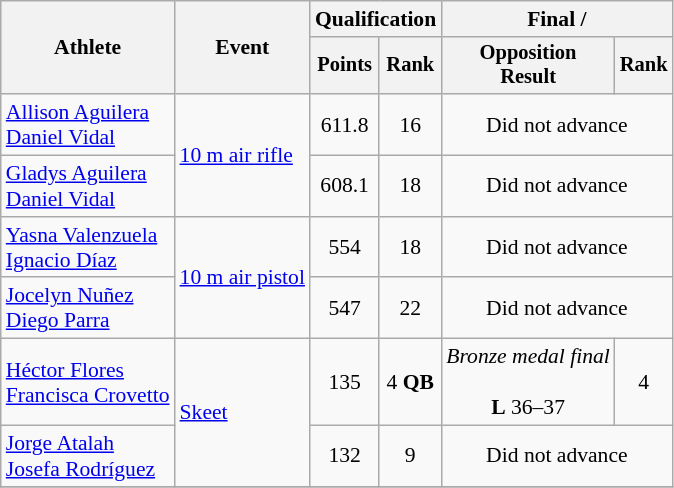<table class=wikitable style=font-size:90%;text-align:center>
<tr>
<th rowspan=2>Athlete</th>
<th rowspan=2>Event</th>
<th colspan=2>Qualification</th>
<th colspan=2>Final / </th>
</tr>
<tr style=font-size:95%>
<th>Points</th>
<th>Rank</th>
<th>Opposition<br>Result</th>
<th>Rank</th>
</tr>
<tr>
<td align=left><a href='#'>Allison Aguilera</a><br><a href='#'>Daniel Vidal</a></td>
<td align=left rowspan=2><a href='#'>10 m air rifle</a></td>
<td>611.8</td>
<td>16</td>
<td colspan="2">Did not advance</td>
</tr>
<tr>
<td align=left><a href='#'>Gladys Aguilera</a><br><a href='#'>Daniel Vidal</a></td>
<td>608.1</td>
<td>18</td>
<td colspan="2">Did not advance</td>
</tr>
<tr>
<td align=left><a href='#'>Yasna Valenzuela</a><br><a href='#'>Ignacio Díaz</a></td>
<td align=left rowspan=2><a href='#'>10 m air pistol</a></td>
<td>554</td>
<td>18</td>
<td colspan="2">Did not advance</td>
</tr>
<tr>
<td align=left><a href='#'>Jocelyn Nuñez</a><br><a href='#'>Diego Parra</a></td>
<td>547</td>
<td>22</td>
<td colspan="2">Did not advance</td>
</tr>
<tr>
<td align=left><a href='#'>Héctor Flores</a><br><a href='#'>Francisca Crovetto</a></td>
<td align=left rowspan=2><a href='#'>Skeet</a></td>
<td>135</td>
<td>4 <strong>QB</strong></td>
<td><em>Bronze medal final</em><br><br><strong>L</strong> 36–37</td>
<td>4</td>
</tr>
<tr>
<td align=left><a href='#'>Jorge Atalah</a><br><a href='#'>Josefa Rodríguez</a></td>
<td>132</td>
<td>9</td>
<td colspan="2">Did not advance</td>
</tr>
<tr>
</tr>
</table>
